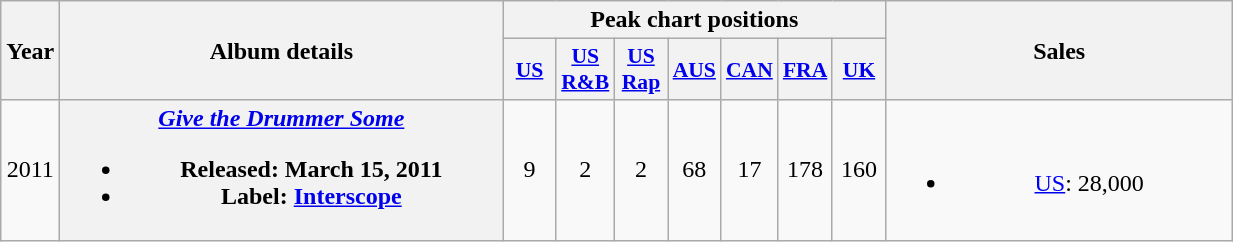<table class="wikitable plainrowheaders" style="text-align:center;" border="1">
<tr>
<th scope="col" rowspan="2" style="width:2em;">Year</th>
<th scope="col" rowspan="2" style="width:18em;">Album details</th>
<th scope="col" colspan="7">Peak chart positions</th>
<th scope="col" rowspan="2" style="width:14em;">Sales</th>
</tr>
<tr>
<th scope="col" style="width:2em;font-size:90%;"><a href='#'>US</a><br></th>
<th scope="col" style="width:2em;font-size:90%;"><a href='#'>US<br>R&B</a><br></th>
<th scope="col" style="width:2em;font-size:90%;"><a href='#'>US<br>Rap</a><br></th>
<th scope="col" style="width:2em;font-size:90%;"><a href='#'>AUS</a><br></th>
<th scope="col" style="width:2em;font-size:90%;"><a href='#'>CAN</a><br></th>
<th scope="col" style="width:2em;font-size:90%;"><a href='#'>FRA</a><br></th>
<th scope="col" style="width:2em;font-size:90%;"><a href='#'>UK</a><br></th>
</tr>
<tr>
<td align="center">2011</td>
<th scope="row"><em><a href='#'>Give the Drummer Some</a></em><br><ul><li>Released: March 15, 2011</li><li>Label: <a href='#'>Interscope</a></li></ul></th>
<td>9</td>
<td>2</td>
<td>2</td>
<td>68</td>
<td>17</td>
<td>178</td>
<td>160</td>
<td><br><ul><li><a href='#'>US</a>: 28,000</li></ul></td>
</tr>
</table>
